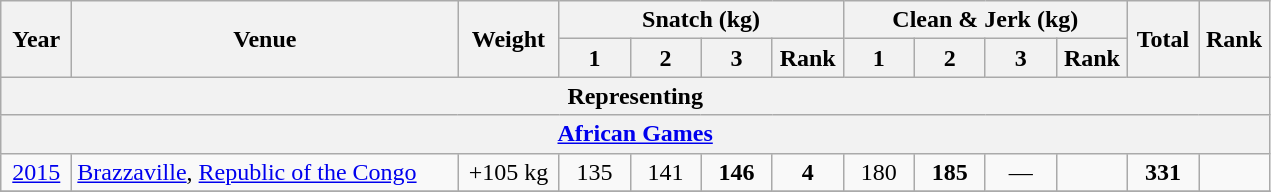<table class = "wikitable" style="text-align:center;">
<tr>
<th rowspan=2 width=40>Year</th>
<th rowspan=2 width=250>Venue</th>
<th rowspan=2 width=60>Weight</th>
<th colspan=4>Snatch (kg)</th>
<th colspan=4>Clean & Jerk (kg)</th>
<th rowspan=2 width=40>Total</th>
<th rowspan=2 width=40>Rank</th>
</tr>
<tr>
<th width=40>1</th>
<th width=40>2</th>
<th width=40>3</th>
<th width=40>Rank</th>
<th width=40>1</th>
<th width=40>2</th>
<th width=40>3</th>
<th width=40>Rank</th>
</tr>
<tr>
<th colspan=13>Representing </th>
</tr>
<tr>
<th colspan=13><a href='#'>African Games</a></th>
</tr>
<tr>
<td><a href='#'>2015</a></td>
<td align=left> <a href='#'>Brazzaville</a>, <a href='#'>Republic of the Congo</a></td>
<td>+105 kg</td>
<td>135</td>
<td>141</td>
<td><strong>146</strong></td>
<td><strong>4</strong></td>
<td>180</td>
<td><strong>185</strong></td>
<td>—</td>
<td><strong></strong></td>
<td><strong>331</strong></td>
<td><strong></strong></td>
</tr>
<tr>
</tr>
</table>
